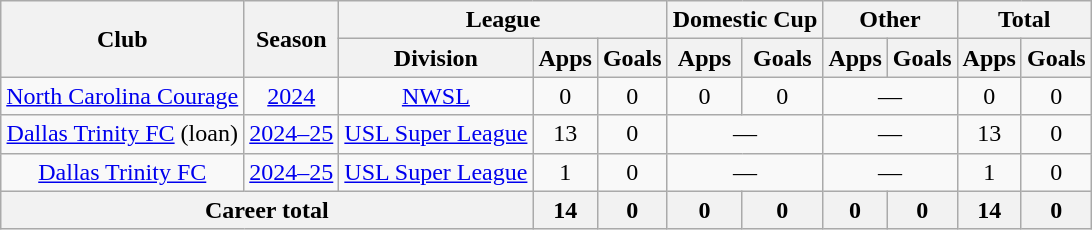<table class="wikitable" style="text-align:center">
<tr>
<th rowspan="2">Club</th>
<th rowspan="2">Season</th>
<th colspan="3">League</th>
<th colspan="2">Domestic Cup</th>
<th colspan="2">Other</th>
<th colspan="2">Total</th>
</tr>
<tr>
<th>Division</th>
<th>Apps</th>
<th>Goals</th>
<th>Apps</th>
<th>Goals</th>
<th>Apps</th>
<th>Goals</th>
<th>Apps</th>
<th>Goals</th>
</tr>
<tr>
<td><a href='#'>North Carolina Courage</a></td>
<td><a href='#'>2024</a></td>
<td><a href='#'>NWSL</a></td>
<td>0</td>
<td>0</td>
<td>0</td>
<td>0</td>
<td colspan="2">—</td>
<td>0</td>
<td>0</td>
</tr>
<tr>
<td><a href='#'>Dallas Trinity FC</a> (loan)</td>
<td><a href='#'>2024–25</a></td>
<td><a href='#'>USL Super League</a></td>
<td>13</td>
<td>0</td>
<td colspan="2">—</td>
<td colspan="2">—</td>
<td>13</td>
<td>0</td>
</tr>
<tr>
<td><a href='#'>Dallas Trinity FC</a></td>
<td><a href='#'>2024–25</a></td>
<td><a href='#'>USL Super League</a></td>
<td>1</td>
<td>0</td>
<td colspan="2">—</td>
<td colspan="2">—</td>
<td>1</td>
<td>0</td>
</tr>
<tr>
<th colspan="3">Career total</th>
<th>14</th>
<th>0</th>
<th>0</th>
<th>0</th>
<th>0</th>
<th>0</th>
<th>14</th>
<th>0</th>
</tr>
</table>
